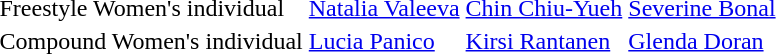<table>
<tr>
<td>Freestyle Women's individual<br></td>
<td> <a href='#'>Natalia Valeeva</a></td>
<td> <a href='#'>Chin Chiu-Yueh</a></td>
<td> <a href='#'>Severine Bonal</a></td>
</tr>
<tr>
<td>Compound Women's individual<br></td>
<td> <a href='#'>Lucia Panico</a></td>
<td> <a href='#'>Kirsi Rantanen</a></td>
<td> <a href='#'>Glenda Doran</a></td>
</tr>
</table>
